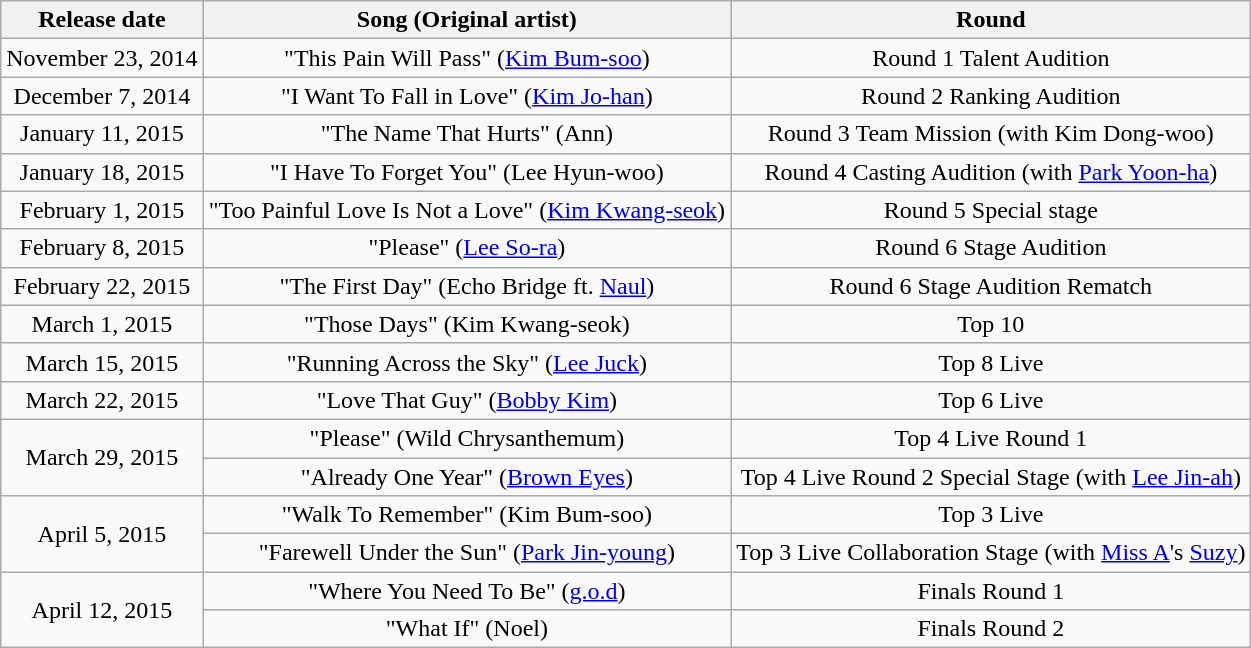<table class="wikitable">
<tr>
<th>Release date</th>
<th>Song (Original artist)</th>
<th>Round</th>
</tr>
<tr>
<td align="center">November 23, 2014</td>
<td align="center">"This Pain Will Pass" (<a href='#'>Kim Bum-soo</a>)</td>
<td align="center">Round 1 Talent Audition</td>
</tr>
<tr>
<td align="center">December 7, 2014</td>
<td align="center">"I Want To Fall in Love" (<a href='#'>Kim Jo-han</a>)</td>
<td align="center">Round 2 Ranking Audition</td>
</tr>
<tr>
<td align="center">January 11, 2015</td>
<td align="center">"The Name That Hurts" (Ann)</td>
<td align="center">Round 3 Team Mission (with Kim Dong-woo)</td>
</tr>
<tr>
<td align="center">January 18, 2015</td>
<td align="center">"I Have To Forget You" (Lee Hyun-woo)</td>
<td align="center">Round 4 Casting Audition (with <a href='#'>Park Yoon-ha</a>)</td>
</tr>
<tr>
<td align="center">February 1, 2015</td>
<td align="center">"Too Painful Love Is Not a Love" (<a href='#'>Kim Kwang-seok</a>)</td>
<td align="center">Round 5 Special stage</td>
</tr>
<tr>
<td align="center">February 8, 2015</td>
<td align="center">"Please" (<a href='#'>Lee So-ra</a>)</td>
<td align="center">Round 6 Stage Audition</td>
</tr>
<tr>
<td align="center">February 22, 2015</td>
<td align="center">"The First Day" (Echo Bridge ft. <a href='#'>Naul</a>)</td>
<td align="center">Round 6 Stage Audition Rematch</td>
</tr>
<tr>
<td align="center">March 1, 2015</td>
<td align="center">"Those Days" (Kim Kwang-seok)</td>
<td align="center">Top 10</td>
</tr>
<tr>
<td align="center">March 15, 2015</td>
<td align="center">"Running Across the Sky" (<a href='#'>Lee Juck</a>)</td>
<td align="center">Top 8 Live</td>
</tr>
<tr>
<td align="center">March 22, 2015</td>
<td align="center">"Love That Guy" (<a href='#'>Bobby Kim</a>)</td>
<td align="center">Top 6 Live</td>
</tr>
<tr>
<td rowspan="2" align="center">March 29, 2015</td>
<td align="center">"Please" (Wild Chrysanthemum)</td>
<td align="center">Top 4 Live Round 1</td>
</tr>
<tr>
<td align="center">"Already One Year" (<a href='#'>Brown Eyes</a>)</td>
<td align="center">Top 4 Live Round 2 Special Stage (with <a href='#'>Lee Jin-ah</a>)</td>
</tr>
<tr>
<td rowspan="2" align="center">April 5, 2015</td>
<td align="center">"Walk To Remember" (Kim Bum-soo)</td>
<td align="center">Top 3 Live</td>
</tr>
<tr>
<td align="center">"Farewell Under the Sun" (<a href='#'>Park Jin-young</a>)</td>
<td align="center">Top 3 Live Collaboration Stage (with <a href='#'>Miss A</a>'s <a href='#'>Suzy</a>)</td>
</tr>
<tr>
<td rowspan="2" align="center">April 12, 2015</td>
<td align="center">"Where You Need To Be" (<a href='#'>g.o.d</a>)</td>
<td align="center">Finals Round 1</td>
</tr>
<tr>
<td align="center">"What If" (Noel)</td>
<td align="center">Finals Round 2</td>
</tr>
</table>
